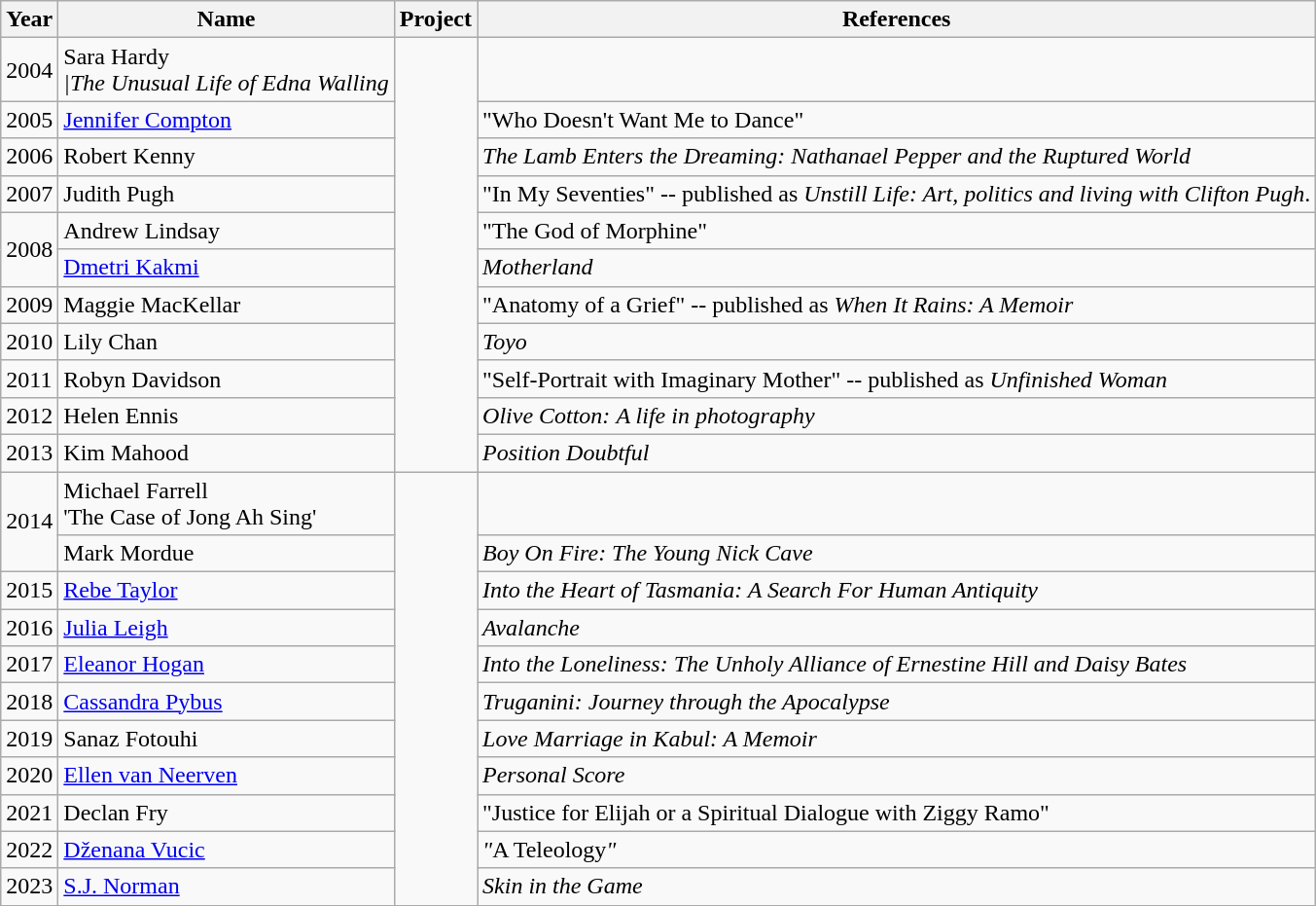<table class="wikitable">
<tr>
<th>Year</th>
<th>Name</th>
<th>Project</th>
<th>References</th>
</tr>
<tr>
<td>2004</td>
<td>Sara Hardy<br><em>|The Unusual Life of Edna Walling</em></td>
<td rowspan="11"></td>
</tr>
<tr>
<td>2005</td>
<td><a href='#'>Jennifer Compton</a></td>
<td>"Who Doesn't Want Me to Dance"</td>
</tr>
<tr>
<td>2006</td>
<td>Robert Kenny</td>
<td><em>The Lamb Enters the Dreaming: Nathanael Pepper and the Ruptured World</em></td>
</tr>
<tr>
<td>2007</td>
<td>Judith Pugh</td>
<td>"In My Seventies" -- published as <em>Unstill Life: Art, politics and living with Clifton Pugh</em>.</td>
</tr>
<tr>
<td rowspan="2">2008</td>
<td>Andrew Lindsay</td>
<td>"The God of Morphine"</td>
</tr>
<tr>
<td><a href='#'>Dmetri Kakmi</a></td>
<td><em>Motherland</em></td>
</tr>
<tr>
<td>2009</td>
<td>Maggie MacKellar</td>
<td>"Anatomy of a Grief" -- published as <em>When It Rains: A Memoir</em></td>
</tr>
<tr>
<td>2010</td>
<td>Lily Chan</td>
<td><em>Toyo</em></td>
</tr>
<tr>
<td>2011</td>
<td>Robyn Davidson</td>
<td>"Self-Portrait with Imaginary Mother" -- published as <em>Unfinished Woman</em></td>
</tr>
<tr>
<td>2012</td>
<td>Helen Ennis</td>
<td><em>Olive Cotton:</em> <em>A life in photography</em></td>
</tr>
<tr>
<td>2013</td>
<td>Kim Mahood</td>
<td><em>Position Doubtful</em></td>
</tr>
<tr>
<td rowspan="2">2014</td>
<td>Michael Farrell<br>'The Case of Jong Ah Sing'</td>
<td rowspan="12"></td>
</tr>
<tr>
<td>Mark Mordue</td>
<td><em>Boy On Fire: The Young Nick Cave</em></td>
</tr>
<tr>
<td>2015</td>
<td><a href='#'>Rebe Taylor</a></td>
<td><em>Into the Heart of Tasmania: A Search For Human Antiquity</em></td>
</tr>
<tr>
<td>2016</td>
<td><a href='#'>Julia Leigh</a></td>
<td><em>Avalanche</em></td>
</tr>
<tr>
<td>2017</td>
<td><a href='#'>Eleanor Hogan</a></td>
<td><em>Into the Loneliness: The Unholy Alliance of Ernestine Hill and Daisy Bates</em></td>
</tr>
<tr>
<td>2018</td>
<td><a href='#'>Cassandra Pybus</a></td>
<td><em>Truganini: Journey through the Apocalypse</em></td>
</tr>
<tr>
<td>2019</td>
<td>Sanaz Fotouhi</td>
<td><em>Love Marriage in Kabul: A Memoir</em></td>
</tr>
<tr>
<td>2020</td>
<td><a href='#'>Ellen van Neerven</a></td>
<td><em>Personal Score</em></td>
</tr>
<tr>
<td>2021</td>
<td>Declan Fry</td>
<td>"Justice for Elijah or a Spiritual Dialogue with Ziggy Ramo"</td>
</tr>
<tr>
<td>2022</td>
<td><a href='#'>Dženana Vucic</a></td>
<td><em>"</em>A Teleology<em>"</em></td>
</tr>
<tr>
<td>2023</td>
<td><a href='#'>S.J. Norman</a></td>
<td><em>Skin in the Game</em></td>
</tr>
</table>
